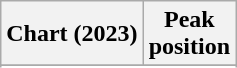<table class="wikitable sortable plainrowheaders" style="text-align:center;">
<tr>
<th scope="col">Chart (2023)</th>
<th scope="col">Peak<br>position</th>
</tr>
<tr>
</tr>
<tr>
</tr>
<tr>
</tr>
<tr>
</tr>
<tr>
</tr>
</table>
